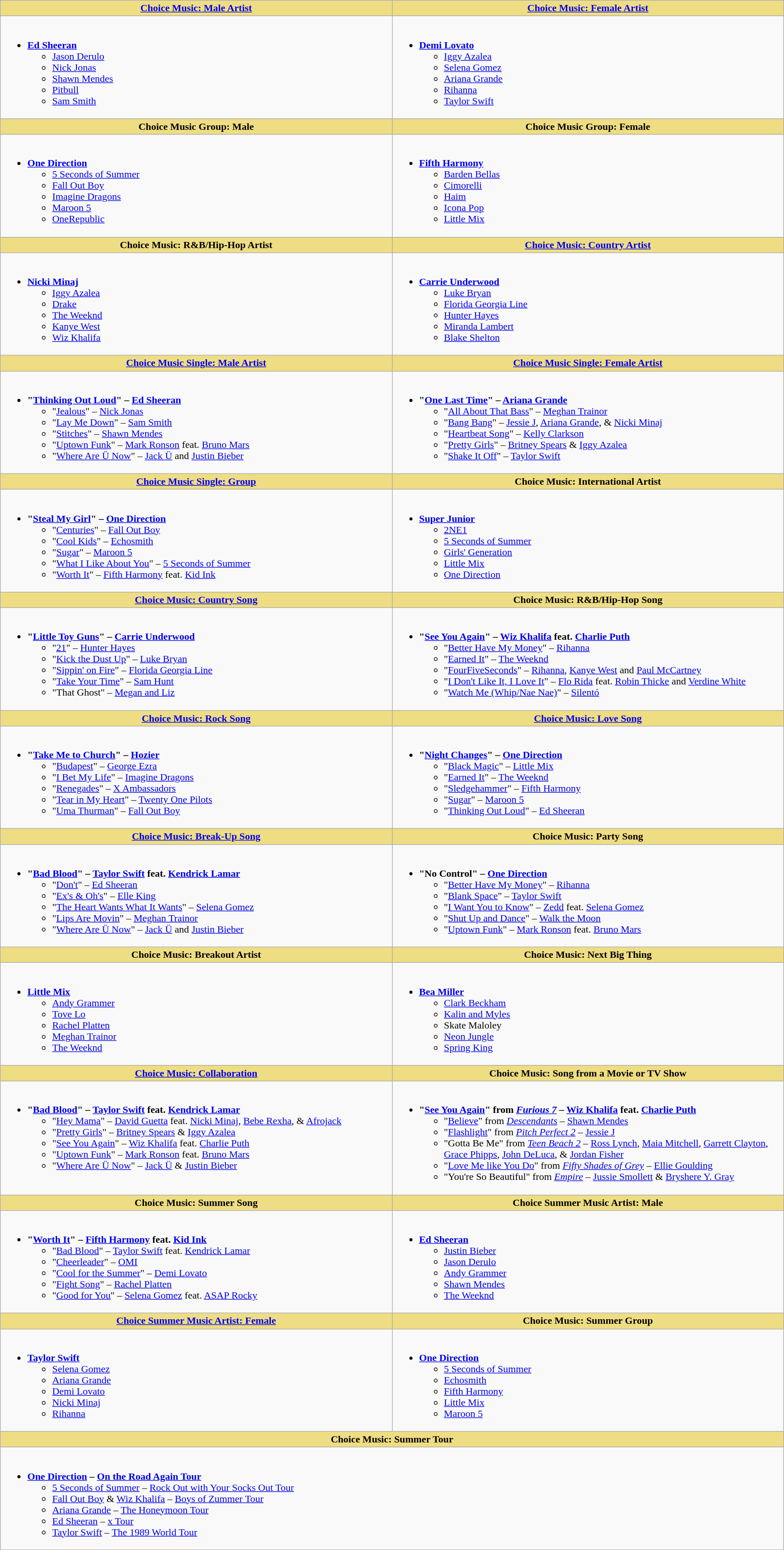<table class="wikitable" style="width:100%">
<tr>
<th style="background:#EEDD82; width:50%"><a href='#'>Choice Music: Male Artist</a></th>
<th style="background:#EEDD82; width:50%"><a href='#'>Choice Music: Female Artist</a></th>
</tr>
<tr>
<td valign="top"><br><ul><li><strong><a href='#'>Ed Sheeran</a></strong><ul><li><a href='#'>Jason Derulo</a></li><li><a href='#'>Nick Jonas</a></li><li><a href='#'>Shawn Mendes</a></li><li><a href='#'>Pitbull</a></li><li><a href='#'>Sam Smith</a></li></ul></li></ul></td>
<td valign="top"><br><ul><li><strong><a href='#'>Demi Lovato</a></strong><ul><li><a href='#'>Iggy Azalea</a></li><li><a href='#'>Selena Gomez</a></li><li><a href='#'>Ariana Grande</a></li><li><a href='#'>Rihanna</a></li><li><a href='#'>Taylor Swift</a></li></ul></li></ul></td>
</tr>
<tr>
<th style="background:#EEDD82; width:50%">Choice Music Group: Male</th>
<th style="background:#EEDD82; width:50%">Choice Music Group: Female</th>
</tr>
<tr>
<td valign="top"><br><ul><li><strong><a href='#'>One Direction</a></strong><ul><li><a href='#'>5 Seconds of Summer</a></li><li><a href='#'>Fall Out Boy</a></li><li><a href='#'>Imagine Dragons</a></li><li><a href='#'>Maroon 5</a></li><li><a href='#'>OneRepublic</a></li></ul></li></ul></td>
<td valign="top"><br><ul><li><strong><a href='#'>Fifth Harmony</a></strong><ul><li><a href='#'>Barden Bellas</a></li><li><a href='#'>Cimorelli</a></li><li><a href='#'>Haim</a></li><li><a href='#'>Icona Pop</a></li><li><a href='#'>Little Mix</a></li></ul></li></ul></td>
</tr>
<tr>
<th style="background:#EEDD82; width:50%">Choice Music: R&B/Hip-Hop Artist</th>
<th style="background:#EEDD82; width:50%"><a href='#'>Choice Music: Country Artist</a></th>
</tr>
<tr>
<td valign="top"><br><ul><li><strong><a href='#'>Nicki Minaj</a></strong><ul><li><a href='#'>Iggy Azalea</a></li><li><a href='#'>Drake</a></li><li><a href='#'>The Weeknd</a></li><li><a href='#'>Kanye West</a></li><li><a href='#'>Wiz Khalifa</a></li></ul></li></ul></td>
<td valign="top"><br><ul><li><strong><a href='#'>Carrie Underwood</a></strong><ul><li><a href='#'>Luke Bryan</a></li><li><a href='#'>Florida Georgia Line</a></li><li><a href='#'>Hunter Hayes</a></li><li><a href='#'>Miranda Lambert</a></li><li><a href='#'>Blake Shelton</a></li></ul></li></ul></td>
</tr>
<tr>
<th style="background:#EEDD82; width:50%"><a href='#'>Choice Music Single: Male Artist</a></th>
<th style="background:#EEDD82; width:50%"><a href='#'>Choice Music Single: Female Artist</a></th>
</tr>
<tr>
<td valign="top"><br><ul><li><strong>"<a href='#'>Thinking Out Loud</a>" – <a href='#'>Ed Sheeran</a></strong><ul><li>"<a href='#'>Jealous</a>" – <a href='#'>Nick Jonas</a></li><li>"<a href='#'>Lay Me Down</a>" – <a href='#'>Sam Smith</a></li><li>"<a href='#'>Stitches</a>" – <a href='#'>Shawn Mendes</a></li><li>"<a href='#'>Uptown Funk</a>" – <a href='#'>Mark Ronson</a> feat. <a href='#'>Bruno Mars</a></li><li>"<a href='#'>Where Are Ü Now</a>" – <a href='#'>Jack Ü</a> and <a href='#'>Justin Bieber</a></li></ul></li></ul></td>
<td valign="top"><br><ul><li><strong>"<a href='#'>One Last Time</a>" – <a href='#'>Ariana Grande</a></strong><ul><li>"<a href='#'>All About That Bass</a>" – <a href='#'>Meghan Trainor</a></li><li>"<a href='#'>Bang Bang</a>" – <a href='#'>Jessie J</a>, <a href='#'>Ariana Grande</a>, & <a href='#'>Nicki Minaj</a></li><li>"<a href='#'>Heartbeat Song</a>" – <a href='#'>Kelly Clarkson</a></li><li>"<a href='#'>Pretty Girls</a>" – <a href='#'>Britney Spears</a> & <a href='#'>Iggy Azalea</a></li><li>"<a href='#'>Shake It Off</a>" – <a href='#'>Taylor Swift</a></li></ul></li></ul></td>
</tr>
<tr>
<th style="background:#EEDD82; width:50%"><a href='#'>Choice Music Single: Group</a></th>
<th style="background:#EEDD82; width:50%">Choice Music: International Artist</th>
</tr>
<tr>
<td valign="top"><br><ul><li><strong>"<a href='#'>Steal My Girl</a>" – <a href='#'>One Direction</a></strong><ul><li>"<a href='#'>Centuries</a>" – <a href='#'>Fall Out Boy</a></li><li>"<a href='#'>Cool Kids</a>" – <a href='#'>Echosmith</a></li><li>"<a href='#'>Sugar</a>" – <a href='#'>Maroon 5</a></li><li>"<a href='#'>What I Like About You</a>" – <a href='#'>5 Seconds of Summer</a></li><li>"<a href='#'>Worth It</a>" – <a href='#'>Fifth Harmony</a> feat. <a href='#'>Kid Ink</a></li></ul></li></ul></td>
<td valign="top"><br><ul><li><strong><a href='#'>Super Junior</a></strong><ul><li><a href='#'>2NE1</a></li><li><a href='#'>5 Seconds of Summer</a></li><li><a href='#'>Girls' Generation</a></li><li><a href='#'>Little Mix</a></li><li><a href='#'>One Direction</a></li></ul></li></ul></td>
</tr>
<tr>
<th style="background:#EEDD82; width:50%"><a href='#'>Choice Music: Country Song</a></th>
<th style="background:#EEDD82; width:50%">Choice Music: R&B/Hip-Hop Song</th>
</tr>
<tr>
<td valign="top"><br><ul><li><strong>"<a href='#'>Little Toy Guns</a>" – <a href='#'>Carrie Underwood</a></strong><ul><li>"<a href='#'>21</a>" – <a href='#'>Hunter Hayes</a></li><li>"<a href='#'>Kick the Dust Up</a>" – <a href='#'>Luke Bryan</a></li><li>"<a href='#'>Sippin' on Fire</a>" – <a href='#'>Florida Georgia Line</a></li><li>"<a href='#'>Take Your Time</a>" – <a href='#'>Sam Hunt</a></li><li>"That Ghost" – <a href='#'>Megan and Liz</a></li></ul></li></ul></td>
<td valign="top"><br><ul><li><strong>"<a href='#'>See You Again</a>" – <a href='#'>Wiz Khalifa</a> feat. <a href='#'>Charlie Puth</a></strong><ul><li>"<a href='#'>Better Have My Money</a>" – <a href='#'>Rihanna</a></li><li>"<a href='#'>Earned It</a>" – <a href='#'>The Weeknd</a></li><li>"<a href='#'>FourFiveSeconds</a>" – <a href='#'>Rihanna</a>, <a href='#'>Kanye West</a> and <a href='#'>Paul McCartney</a></li><li>"<a href='#'>I Don't Like It, I Love It</a>" – <a href='#'>Flo Rida</a> feat. <a href='#'>Robin Thicke</a> and <a href='#'>Verdine White</a></li><li>"<a href='#'>Watch Me (Whip/Nae Nae)</a>" – <a href='#'>Silentó</a></li></ul></li></ul></td>
</tr>
<tr>
<th style="background:#EEDD82; width:50%"><a href='#'>Choice Music: Rock Song</a></th>
<th style="background:#EEDD82; width:50%"><a href='#'>Choice Music: Love Song</a></th>
</tr>
<tr>
<td valign="top"><br><ul><li><strong>"<a href='#'>Take Me to Church</a>" – <a href='#'>Hozier</a></strong><ul><li>"<a href='#'>Budapest</a>" – <a href='#'>George Ezra</a></li><li>"<a href='#'>I Bet My Life</a>" – <a href='#'>Imagine Dragons</a></li><li>"<a href='#'>Renegades</a>" – <a href='#'>X Ambassadors</a></li><li>"<a href='#'>Tear in My Heart</a>" – <a href='#'>Twenty One Pilots</a></li><li>"<a href='#'>Uma Thurman</a>" – <a href='#'>Fall Out Boy</a></li></ul></li></ul></td>
<td valign="top"><br><ul><li><strong>"<a href='#'>Night Changes</a>" – <a href='#'>One Direction</a></strong><ul><li>"<a href='#'>Black Magic</a>" – <a href='#'>Little Mix</a></li><li>"<a href='#'>Earned It</a>" – <a href='#'>The Weeknd</a></li><li>"<a href='#'>Sledgehammer</a>" – <a href='#'>Fifth Harmony</a></li><li>"<a href='#'>Sugar</a>" – <a href='#'>Maroon 5</a></li><li>"<a href='#'>Thinking Out Loud</a>" – <a href='#'>Ed Sheeran</a></li></ul></li></ul></td>
</tr>
<tr>
<th style="background:#EEDD82; width:50%"><a href='#'>Choice Music: Break-Up Song</a></th>
<th style="background:#EEDD82; width:50%">Choice Music: Party Song</th>
</tr>
<tr>
<td valign="top"><br><ul><li><strong>"<a href='#'>Bad Blood</a>" – <a href='#'>Taylor Swift</a> feat. <a href='#'>Kendrick Lamar</a></strong><ul><li>"<a href='#'>Don't</a>" – <a href='#'>Ed Sheeran</a></li><li>"<a href='#'>Ex's & Oh's</a>" – <a href='#'>Elle King</a></li><li>"<a href='#'>The Heart Wants What It Wants</a>" – <a href='#'>Selena Gomez</a></li><li>"<a href='#'>Lips Are Movin</a>" – <a href='#'>Meghan Trainor</a></li><li>"<a href='#'>Where Are Ü Now</a>" – <a href='#'>Jack Ü</a> and <a href='#'>Justin Bieber</a></li></ul></li></ul></td>
<td valign="top"><br><ul><li><strong>"No Control" – <a href='#'>One Direction</a></strong><ul><li>"<a href='#'>Better Have My Money</a>" – <a href='#'>Rihanna</a></li><li>"<a href='#'>Blank Space</a>" – <a href='#'>Taylor Swift</a></li><li>"<a href='#'>I Want You to Know</a>" – <a href='#'>Zedd</a> feat. <a href='#'>Selena Gomez</a></li><li>"<a href='#'>Shut Up and Dance</a>" – <a href='#'>Walk the Moon</a></li><li>"<a href='#'>Uptown Funk</a>" – <a href='#'>Mark Ronson</a> feat. <a href='#'>Bruno Mars</a></li></ul></li></ul></td>
</tr>
<tr>
<th style="background:#EEDD82; width:50%">Choice Music: Breakout Artist</th>
<th style="background:#EEDD82; width:50%">Choice Music: Next Big Thing</th>
</tr>
<tr>
<td valign="top"><br><ul><li><strong><a href='#'>Little Mix</a></strong><ul><li><a href='#'>Andy Grammer</a></li><li><a href='#'>Tove Lo</a></li><li><a href='#'>Rachel Platten</a></li><li><a href='#'>Meghan Trainor</a></li><li><a href='#'>The Weeknd</a></li></ul></li></ul></td>
<td valign="top"><br><ul><li><strong><a href='#'>Bea Miller</a></strong><ul><li><a href='#'>Clark Beckham</a></li><li><a href='#'>Kalin and Myles</a></li><li>Skate Maloley</li><li><a href='#'>Neon Jungle</a></li><li><a href='#'>Spring King</a></li></ul></li></ul></td>
</tr>
<tr>
<th style="background:#EEDD82; width:50%"><a href='#'>Choice Music: Collaboration</a></th>
<th style="background:#EEDD82; width:50%">Choice Music: Song from a Movie or TV Show</th>
</tr>
<tr>
<td valign="top"><br><ul><li><strong>"<a href='#'>Bad Blood</a>" – <a href='#'>Taylor Swift</a> feat. <a href='#'>Kendrick Lamar</a></strong><ul><li>"<a href='#'>Hey Mama</a>" – <a href='#'>David Guetta</a> feat. <a href='#'>Nicki Minaj</a>, <a href='#'>Bebe Rexha</a>, & <a href='#'>Afrojack</a></li><li>"<a href='#'>Pretty Girls</a>" – <a href='#'>Britney Spears</a> & <a href='#'>Iggy Azalea</a></li><li>"<a href='#'>See You Again</a>" – <a href='#'>Wiz Khalifa</a> feat. <a href='#'>Charlie Puth</a></li><li>"<a href='#'>Uptown Funk</a>" – <a href='#'>Mark Ronson</a> feat. <a href='#'>Bruno Mars</a></li><li>"<a href='#'>Where Are Ü Now</a>" – <a href='#'>Jack Ü</a> & <a href='#'>Justin Bieber</a></li></ul></li></ul></td>
<td valign="top"><br><ul><li><strong>"<a href='#'>See You Again</a>" from <em><a href='#'>Furious 7</a></em> – <a href='#'>Wiz Khalifa</a> feat. <a href='#'>Charlie Puth</a></strong><ul><li>"<a href='#'>Believe</a>" from <em><a href='#'>Descendants</a></em> – <a href='#'>Shawn Mendes</a></li><li>"<a href='#'>Flashlight</a>" from <em><a href='#'>Pitch Perfect 2</a></em> – <a href='#'>Jessie J</a></li><li>"Gotta Be Me" from <em><a href='#'>Teen Beach 2</a></em> – <a href='#'>Ross Lynch</a>, <a href='#'>Maia Mitchell</a>, <a href='#'>Garrett Clayton</a>, <a href='#'>Grace Phipps</a>, <a href='#'>John DeLuca</a>, & <a href='#'>Jordan Fisher</a></li><li>"<a href='#'>Love Me like You Do</a>" from <em><a href='#'>Fifty Shades of Grey</a></em> – <a href='#'>Ellie Goulding</a></li><li>"You're So Beautiful" from <em><a href='#'>Empire</a></em> – <a href='#'>Jussie Smollett</a> & <a href='#'>Bryshere Y. Gray</a></li></ul></li></ul></td>
</tr>
<tr>
<th style="background:#EEDD82; width:50%">Choice Music: Summer Song</th>
<th style="background:#EEDD82; width:50%">Choice Summer Music Artist: Male</th>
</tr>
<tr>
<td valign="top"><br><ul><li><strong>"<a href='#'>Worth It</a>" – <a href='#'>Fifth Harmony</a> feat. <a href='#'>Kid Ink</a></strong><ul><li>"<a href='#'>Bad Blood</a>" – <a href='#'>Taylor Swift</a> feat. <a href='#'>Kendrick Lamar</a></li><li>"<a href='#'>Cheerleader</a>" – <a href='#'>OMI</a></li><li>"<a href='#'>Cool for the Summer</a>" – <a href='#'>Demi Lovato</a></li><li>"<a href='#'>Fight Song</a>" – <a href='#'>Rachel Platten</a></li><li>"<a href='#'>Good for You</a>" – <a href='#'>Selena Gomez</a> feat. <a href='#'>ASAP Rocky</a></li></ul></li></ul></td>
<td valign="top"><br><ul><li><strong><a href='#'>Ed Sheeran</a></strong><ul><li><a href='#'>Justin Bieber</a></li><li><a href='#'>Jason Derulo</a></li><li><a href='#'>Andy Grammer</a></li><li><a href='#'>Shawn Mendes</a></li><li><a href='#'>The Weeknd</a></li></ul></li></ul></td>
</tr>
<tr>
<th style="background:#EEDD82; width:50%"><a href='#'>Choice Summer Music Artist: Female</a></th>
<th style="background:#EEDD82; width:50%">Choice Music: Summer Group</th>
</tr>
<tr>
<td valign="top"><br><ul><li><strong><a href='#'>Taylor Swift</a></strong><ul><li><a href='#'>Selena Gomez</a></li><li><a href='#'>Ariana Grande</a></li><li><a href='#'>Demi Lovato</a></li><li><a href='#'>Nicki Minaj</a></li><li><a href='#'>Rihanna</a></li></ul></li></ul></td>
<td valign="top"><br><ul><li><strong><a href='#'>One Direction</a></strong><ul><li><a href='#'>5 Seconds of Summer</a></li><li><a href='#'>Echosmith</a></li><li><a href='#'>Fifth Harmony</a></li><li><a href='#'>Little Mix</a></li><li><a href='#'>Maroon 5</a></li></ul></li></ul></td>
</tr>
<tr>
<th style="background:#EEDD82;" colspan="2">Choice Music: Summer Tour</th>
</tr>
<tr>
<td colspan="2" valign="top"><br><ul><li><strong><a href='#'>One Direction</a> – <a href='#'>On the Road Again Tour</a></strong><ul><li><a href='#'>5 Seconds of Summer</a> – <a href='#'>Rock Out with Your Socks Out Tour</a></li><li><a href='#'>Fall Out Boy</a> & <a href='#'>Wiz Khalifa</a> – <a href='#'>Boys of Zummer Tour</a></li><li><a href='#'>Ariana Grande</a> – <a href='#'>The Honeymoon Tour</a></li><li><a href='#'>Ed Sheeran</a> – <a href='#'>x Tour</a></li><li><a href='#'>Taylor Swift</a> – <a href='#'>The 1989 World Tour</a></li></ul></li></ul></td>
</tr>
</table>
